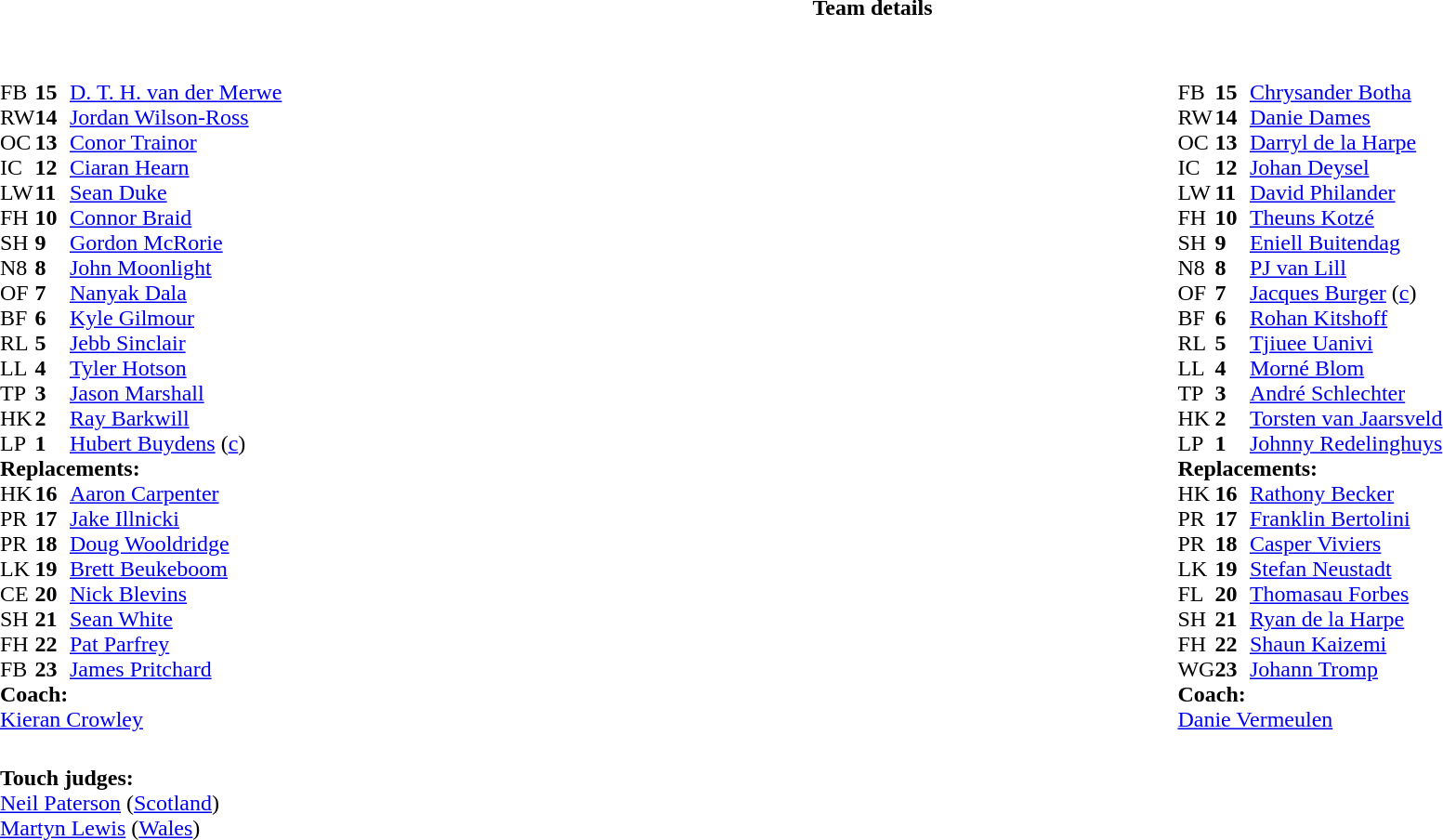<table border="0" width="100%" class="collapsible collapsed">
<tr>
<th>Team details</th>
</tr>
<tr>
<td><br><table width="100%">
<tr>
<td valign="top" width="50%"><br><table style="font-size: 100%" cellspacing="0" cellpadding="0">
<tr>
<th width="25"></th>
<th width="25"></th>
</tr>
<tr>
<td>FB</td>
<td><strong>15</strong></td>
<td><a href='#'>D. T. H. van der Merwe</a></td>
</tr>
<tr>
<td>RW</td>
<td><strong>14</strong></td>
<td><a href='#'>Jordan Wilson-Ross</a></td>
</tr>
<tr>
<td>OC</td>
<td><strong>13</strong></td>
<td><a href='#'>Conor Trainor</a></td>
</tr>
<tr>
<td>IC</td>
<td><strong>12</strong></td>
<td><a href='#'>Ciaran Hearn</a></td>
</tr>
<tr>
<td>LW</td>
<td><strong>11</strong></td>
<td><a href='#'>Sean Duke</a></td>
</tr>
<tr>
<td>FH</td>
<td><strong>10</strong></td>
<td><a href='#'>Connor Braid</a></td>
</tr>
<tr>
<td>SH</td>
<td><strong>9</strong></td>
<td><a href='#'>Gordon McRorie</a></td>
<td></td>
<td></td>
</tr>
<tr>
<td>N8</td>
<td><strong>8</strong></td>
<td><a href='#'>John Moonlight</a></td>
</tr>
<tr>
<td>OF</td>
<td><strong>7</strong></td>
<td><a href='#'>Nanyak Dala</a></td>
</tr>
<tr>
<td>BF</td>
<td><strong>6</strong></td>
<td><a href='#'>Kyle Gilmour</a></td>
</tr>
<tr>
<td>RL</td>
<td><strong>5</strong></td>
<td><a href='#'>Jebb Sinclair</a></td>
</tr>
<tr>
<td>LL</td>
<td><strong>4</strong></td>
<td><a href='#'>Tyler Hotson</a></td>
<td></td>
<td></td>
</tr>
<tr>
<td>TP</td>
<td><strong>3</strong></td>
<td><a href='#'>Jason Marshall</a></td>
</tr>
<tr>
<td>HK</td>
<td><strong>2</strong></td>
<td><a href='#'>Ray Barkwill</a></td>
<td></td>
<td></td>
</tr>
<tr>
<td>LP</td>
<td><strong>1</strong></td>
<td><a href='#'>Hubert Buydens</a> (<a href='#'>c</a>)</td>
</tr>
<tr>
<td colspan=3><strong>Replacements:</strong></td>
</tr>
<tr>
<td>HK</td>
<td><strong>16</strong></td>
<td><a href='#'>Aaron Carpenter</a></td>
<td></td>
<td></td>
</tr>
<tr>
<td>PR</td>
<td><strong>17</strong></td>
<td><a href='#'>Jake Illnicki</a></td>
</tr>
<tr>
<td>PR</td>
<td><strong>18</strong></td>
<td><a href='#'>Doug Wooldridge</a></td>
</tr>
<tr>
<td>LK</td>
<td><strong>19</strong></td>
<td><a href='#'>Brett Beukeboom</a></td>
<td></td>
<td></td>
</tr>
<tr>
<td>CE</td>
<td><strong>20</strong></td>
<td><a href='#'>Nick Blevins</a></td>
</tr>
<tr>
<td>SH</td>
<td><strong>21</strong></td>
<td><a href='#'>Sean White</a></td>
<td></td>
<td></td>
</tr>
<tr>
<td>FH</td>
<td><strong>22</strong></td>
<td><a href='#'>Pat Parfrey</a></td>
</tr>
<tr>
<td>FB</td>
<td><strong>23</strong></td>
<td><a href='#'>James Pritchard</a></td>
</tr>
<tr>
<td colspan=3><strong>Coach:</strong></td>
</tr>
<tr>
<td colspan="4"> <a href='#'>Kieran Crowley</a></td>
</tr>
</table>
</td>
<td valign="top" width="50%"><br><table style="font-size: 100%" cellspacing="0" cellpadding="0" align="center">
<tr>
<th width="25"></th>
<th width="25"></th>
</tr>
<tr>
<td>FB</td>
<td><strong>15</strong></td>
<td><a href='#'>Chrysander Botha</a></td>
<td></td>
<td></td>
</tr>
<tr>
<td>RW</td>
<td><strong>14</strong></td>
<td><a href='#'>Danie Dames</a></td>
</tr>
<tr>
<td>OC</td>
<td><strong>13</strong></td>
<td><a href='#'>Darryl de la Harpe</a></td>
</tr>
<tr>
<td>IC</td>
<td><strong>12</strong></td>
<td><a href='#'>Johan Deysel</a></td>
</tr>
<tr>
<td>LW</td>
<td><strong>11</strong></td>
<td><a href='#'>David Philander</a></td>
</tr>
<tr>
<td>FH</td>
<td><strong>10</strong></td>
<td><a href='#'>Theuns Kotzé</a></td>
</tr>
<tr>
<td>SH</td>
<td><strong>9</strong></td>
<td><a href='#'>Eniell Buitendag</a></td>
<td></td>
<td></td>
</tr>
<tr>
<td>N8</td>
<td><strong>8</strong></td>
<td><a href='#'>PJ van Lill</a></td>
<td></td>
<td colspan=2></td>
</tr>
<tr>
<td>OF</td>
<td><strong>7</strong></td>
<td><a href='#'>Jacques Burger</a> (<a href='#'>c</a>)</td>
</tr>
<tr>
<td>BF</td>
<td><strong>6</strong></td>
<td><a href='#'>Rohan Kitshoff</a></td>
<td></td>
</tr>
<tr>
<td>RL</td>
<td><strong>5</strong></td>
<td><a href='#'>Tjiuee Uanivi</a></td>
<td></td>
<td></td>
</tr>
<tr>
<td>LL</td>
<td><strong>4</strong></td>
<td><a href='#'>Morné Blom</a></td>
</tr>
<tr>
<td>TP</td>
<td><strong>3</strong></td>
<td><a href='#'>André Schlechter</a></td>
<td></td>
<td></td>
</tr>
<tr>
<td>HK</td>
<td><strong>2</strong></td>
<td><a href='#'>Torsten van Jaarsveld</a></td>
</tr>
<tr>
<td>LP</td>
<td><strong>1</strong></td>
<td><a href='#'>Johnny Redelinghuys</a></td>
<td></td>
<td></td>
</tr>
<tr>
<td colspan=3><strong>Replacements:</strong></td>
</tr>
<tr>
<td>HK</td>
<td><strong>16</strong></td>
<td><a href='#'>Rathony Becker</a></td>
</tr>
<tr>
<td>PR</td>
<td><strong>17</strong></td>
<td><a href='#'>Franklin Bertolini</a></td>
<td></td>
<td></td>
</tr>
<tr>
<td>PR</td>
<td><strong>18</strong></td>
<td><a href='#'>Casper Viviers</a></td>
<td></td>
<td></td>
</tr>
<tr>
<td>LK</td>
<td><strong>19</strong></td>
<td><a href='#'>Stefan Neustadt</a></td>
<td></td>
<td></td>
</tr>
<tr>
<td>FL</td>
<td><strong>20</strong></td>
<td><a href='#'>Thomasau Forbes</a></td>
<td></td>
<td></td>
<td></td>
</tr>
<tr>
<td>SH</td>
<td><strong>21</strong></td>
<td><a href='#'>Ryan de la Harpe</a></td>
<td></td>
<td></td>
</tr>
<tr>
<td>FH</td>
<td><strong>22</strong></td>
<td><a href='#'>Shaun Kaizemi</a></td>
</tr>
<tr>
<td>WG</td>
<td><strong>23</strong></td>
<td><a href='#'>Johann Tromp</a></td>
<td></td>
<td></td>
</tr>
<tr>
<td colspan=3><strong>Coach:</strong></td>
</tr>
<tr>
<td colspan="4"> <a href='#'>Danie Vermeulen</a></td>
</tr>
</table>
</td>
</tr>
</table>
<table width=100% style="font-size: 100%">
<tr>
<td><br><strong>Touch judges:</strong>
<br><a href='#'>Neil Paterson</a> (<a href='#'>Scotland</a>)
<br><a href='#'>Martyn Lewis</a> (<a href='#'>Wales</a>)</td>
</tr>
</table>
</td>
</tr>
</table>
